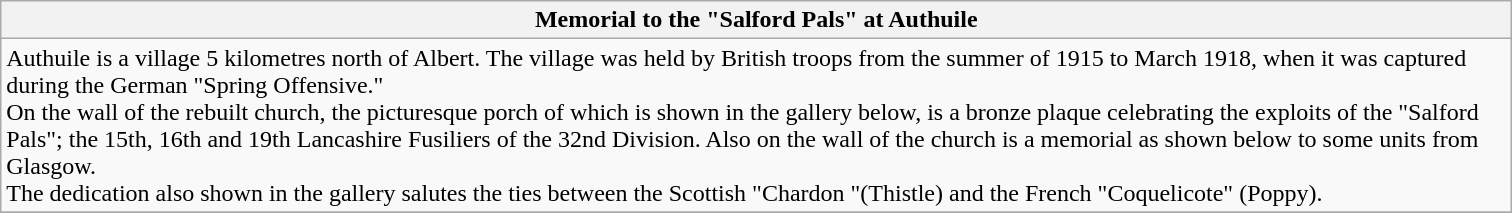<table class="wikitable sortable">
<tr>
<th scope="col" style="width:1000px;">Memorial to the "Salford Pals" at Authuile</th>
</tr>
<tr>
<td>Authuile is a village 5 kilometres north of Albert. The village was held by British troops from the summer of 1915 to March 1918, when it was captured during the German "Spring Offensive."<br>
On the wall of the rebuilt church, the picturesque porch of which is shown in the gallery below, is a bronze plaque celebrating the exploits of the "Salford Pals"; the 15th, 16th and 19th Lancashire Fusiliers of the 32nd Division. Also on the wall of the church is a memorial as shown below to some units from Glasgow.<br>The dedication also shown in the gallery salutes the ties between the Scottish "Chardon "(Thistle) and the French "Coquelicote" (Poppy).

</td>
</tr>
<tr>
</tr>
</table>
